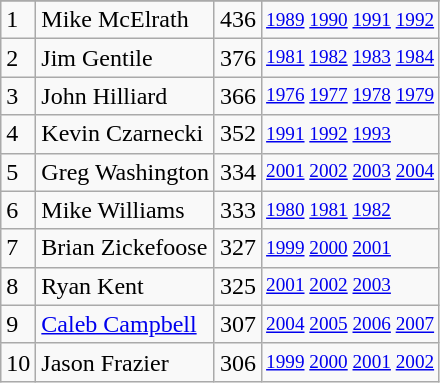<table class="wikitable">
<tr>
</tr>
<tr>
<td>1</td>
<td>Mike McElrath</td>
<td>436</td>
<td style="font-size:80%;"><a href='#'>1989</a> <a href='#'>1990</a> <a href='#'>1991</a> <a href='#'>1992</a></td>
</tr>
<tr>
<td>2</td>
<td>Jim Gentile</td>
<td>376</td>
<td style="font-size:80%;"><a href='#'>1981</a> <a href='#'>1982</a> <a href='#'>1983</a> <a href='#'>1984</a></td>
</tr>
<tr>
<td>3</td>
<td>John Hilliard</td>
<td>366</td>
<td style="font-size:80%;"><a href='#'>1976</a> <a href='#'>1977</a> <a href='#'>1978</a> <a href='#'>1979</a></td>
</tr>
<tr>
<td>4</td>
<td>Kevin Czarnecki</td>
<td>352</td>
<td style="font-size:80%;"><a href='#'>1991</a> <a href='#'>1992</a> <a href='#'>1993</a></td>
</tr>
<tr>
<td>5</td>
<td>Greg Washington</td>
<td>334</td>
<td style="font-size:80%;"><a href='#'>2001</a> <a href='#'>2002</a> <a href='#'>2003</a> <a href='#'>2004</a></td>
</tr>
<tr>
<td>6</td>
<td>Mike Williams</td>
<td>333</td>
<td style="font-size:80%;"><a href='#'>1980</a> <a href='#'>1981</a> <a href='#'>1982</a></td>
</tr>
<tr>
<td>7</td>
<td>Brian Zickefoose</td>
<td>327</td>
<td style="font-size:80%;"><a href='#'>1999</a> <a href='#'>2000</a> <a href='#'>2001</a></td>
</tr>
<tr>
<td>8</td>
<td>Ryan Kent</td>
<td>325</td>
<td style="font-size:80%;"><a href='#'>2001</a> <a href='#'>2002</a> <a href='#'>2003</a></td>
</tr>
<tr>
<td>9</td>
<td><a href='#'>Caleb Campbell</a></td>
<td>307</td>
<td style="font-size:80%;"><a href='#'>2004</a> <a href='#'>2005</a> <a href='#'>2006</a> <a href='#'>2007</a></td>
</tr>
<tr>
<td>10</td>
<td>Jason Frazier</td>
<td>306</td>
<td style="font-size:80%;"><a href='#'>1999</a> <a href='#'>2000</a> <a href='#'>2001</a> <a href='#'>2002</a></td>
</tr>
</table>
